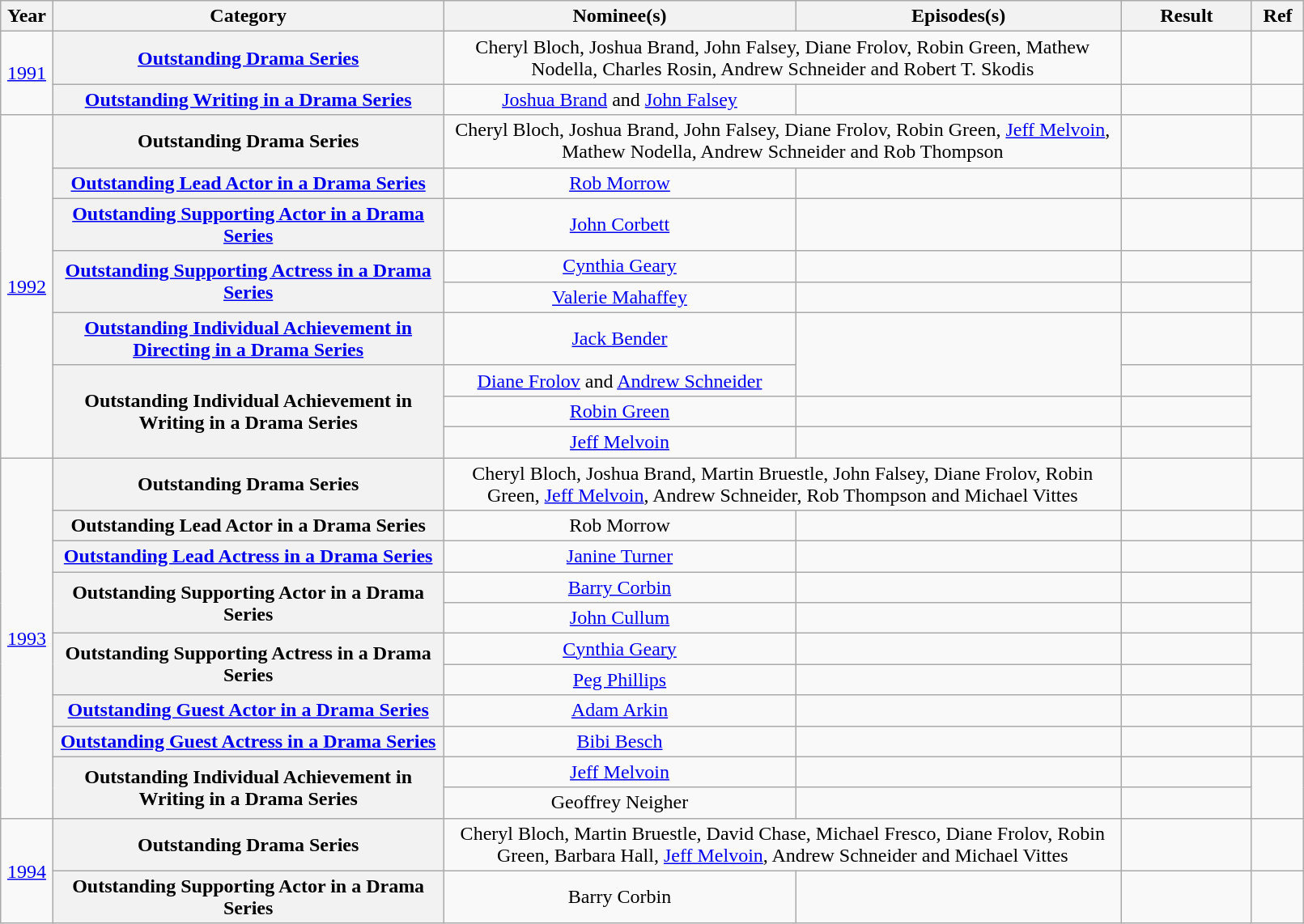<table class="wikitable plainrowheaders" style="font-size: 100%; text-align:center" width=85%>
<tr>
<th scope="col" width="4%">Year</th>
<th scope="col" width="30%">Category</th>
<th scope="col" width="27%">Nominee(s)</th>
<th scope="col" width="25%">Episodes(s)</th>
<th scope="col" width="10%">Result</th>
<th scope="col" width="4%">Ref</th>
</tr>
<tr>
<td rowspan="2"><a href='#'>1991</a></td>
<th scope="row" style="text-align:center"><a href='#'>Outstanding Drama Series</a></th>
<td colspan="2">Cheryl Bloch, Joshua Brand, John Falsey, Diane Frolov, Robin Green, Mathew Nodella, Charles Rosin, Andrew Schneider and Robert T. Skodis</td>
<td></td>
<td></td>
</tr>
<tr>
<th scope="row" style="text-align:center"><a href='#'>Outstanding Writing in a Drama Series</a></th>
<td><a href='#'>Joshua Brand</a> and <a href='#'>John Falsey</a></td>
<td></td>
<td></td>
<td></td>
</tr>
<tr>
<td rowspan="9"><a href='#'>1992</a></td>
<th scope="row" style="text-align:center">Outstanding Drama Series</th>
<td colspan="2">Cheryl Bloch, Joshua Brand, John Falsey, Diane Frolov, Robin Green, <a href='#'>Jeff Melvoin</a>, Mathew Nodella, Andrew Schneider and Rob Thompson</td>
<td></td>
<td></td>
</tr>
<tr>
<th scope="row" style="text-align:center"><a href='#'>Outstanding Lead Actor in a Drama Series</a></th>
<td><a href='#'>Rob Morrow</a> </td>
<td></td>
<td></td>
<td></td>
</tr>
<tr>
<th scope="row" style="text-align:center"><a href='#'>Outstanding Supporting Actor in a Drama Series</a></th>
<td><a href='#'>John Corbett</a> </td>
<td></td>
<td></td>
<td></td>
</tr>
<tr>
<th scope="row" style="text-align:center" rowspan="2"><a href='#'>Outstanding Supporting Actress in a Drama Series</a></th>
<td><a href='#'>Cynthia Geary</a> </td>
<td></td>
<td></td>
<td rowspan="2"></td>
</tr>
<tr>
<td><a href='#'>Valerie Mahaffey</a> </td>
<td></td>
<td></td>
</tr>
<tr>
<th scope="row" style="text-align:center"><a href='#'>Outstanding Individual Achievement in Directing in a Drama Series</a></th>
<td><a href='#'>Jack Bender</a></td>
<td rowspan="2"></td>
<td></td>
<td></td>
</tr>
<tr>
<th scope="row" style="text-align:center" rowspan="3">Outstanding Individual Achievement in Writing in a Drama Series</th>
<td><a href='#'>Diane Frolov</a> and <a href='#'>Andrew Schneider</a></td>
<td></td>
<td rowspan="3"></td>
</tr>
<tr>
<td><a href='#'>Robin Green</a></td>
<td></td>
<td></td>
</tr>
<tr>
<td><a href='#'>Jeff Melvoin</a></td>
<td></td>
<td></td>
</tr>
<tr>
<td rowspan="11"><a href='#'>1993</a></td>
<th scope="row" style="text-align:center">Outstanding Drama Series</th>
<td colspan="2">Cheryl Bloch, Joshua Brand, Martin Bruestle, John Falsey, Diane Frolov, Robin Green, <a href='#'>Jeff Melvoin</a>, Andrew Schneider, Rob Thompson and Michael Vittes</td>
<td></td>
<td></td>
</tr>
<tr>
<th scope="row" style="text-align:center">Outstanding Lead Actor in a Drama Series</th>
<td>Rob Morrow </td>
<td></td>
<td></td>
<td></td>
</tr>
<tr>
<th scope="row" style="text-align:center"><a href='#'>Outstanding Lead Actress in a Drama Series</a></th>
<td><a href='#'>Janine Turner</a> </td>
<td></td>
<td></td>
<td></td>
</tr>
<tr>
<th scope="row" style="text-align:center" rowspan="2">Outstanding Supporting Actor in a Drama Series</th>
<td><a href='#'>Barry Corbin</a> </td>
<td></td>
<td></td>
<td rowspan="2"></td>
</tr>
<tr>
<td><a href='#'>John Cullum</a> </td>
<td></td>
<td></td>
</tr>
<tr>
<th scope="row" style="text-align:center" rowspan="2">Outstanding Supporting Actress in a Drama Series</th>
<td><a href='#'>Cynthia Geary</a> </td>
<td></td>
<td></td>
<td rowspan="2"></td>
</tr>
<tr>
<td><a href='#'>Peg Phillips</a> </td>
<td></td>
<td></td>
</tr>
<tr>
<th scope="row" style="text-align:center"><a href='#'>Outstanding Guest Actor in a Drama Series</a></th>
<td><a href='#'>Adam Arkin</a> </td>
<td></td>
<td></td>
<td></td>
</tr>
<tr>
<th scope="row" style="text-align:center"><a href='#'>Outstanding Guest Actress in a Drama Series</a></th>
<td><a href='#'>Bibi Besch</a> </td>
<td></td>
<td></td>
<td></td>
</tr>
<tr>
<th scope="row" style="text-align:center" rowspan="2">Outstanding Individual Achievement in Writing in a Drama Series</th>
<td><a href='#'>Jeff Melvoin</a></td>
<td></td>
<td></td>
<td rowspan="2"></td>
</tr>
<tr>
<td>Geoffrey Neigher</td>
<td></td>
<td></td>
</tr>
<tr>
<td rowspan="2"><a href='#'>1994</a></td>
<th scope="row" style="text-align:center">Outstanding Drama Series</th>
<td colspan="2">Cheryl Bloch, Martin Bruestle, David Chase, Michael Fresco, Diane Frolov, Robin Green, Barbara Hall, <a href='#'>Jeff Melvoin</a>, Andrew Schneider and Michael Vittes</td>
<td></td>
<td></td>
</tr>
<tr>
<th scope="row" style="text-align:center">Outstanding Supporting Actor in a Drama Series</th>
<td>Barry Corbin </td>
<td></td>
<td></td>
<td rowspan="2"></td>
</tr>
</table>
